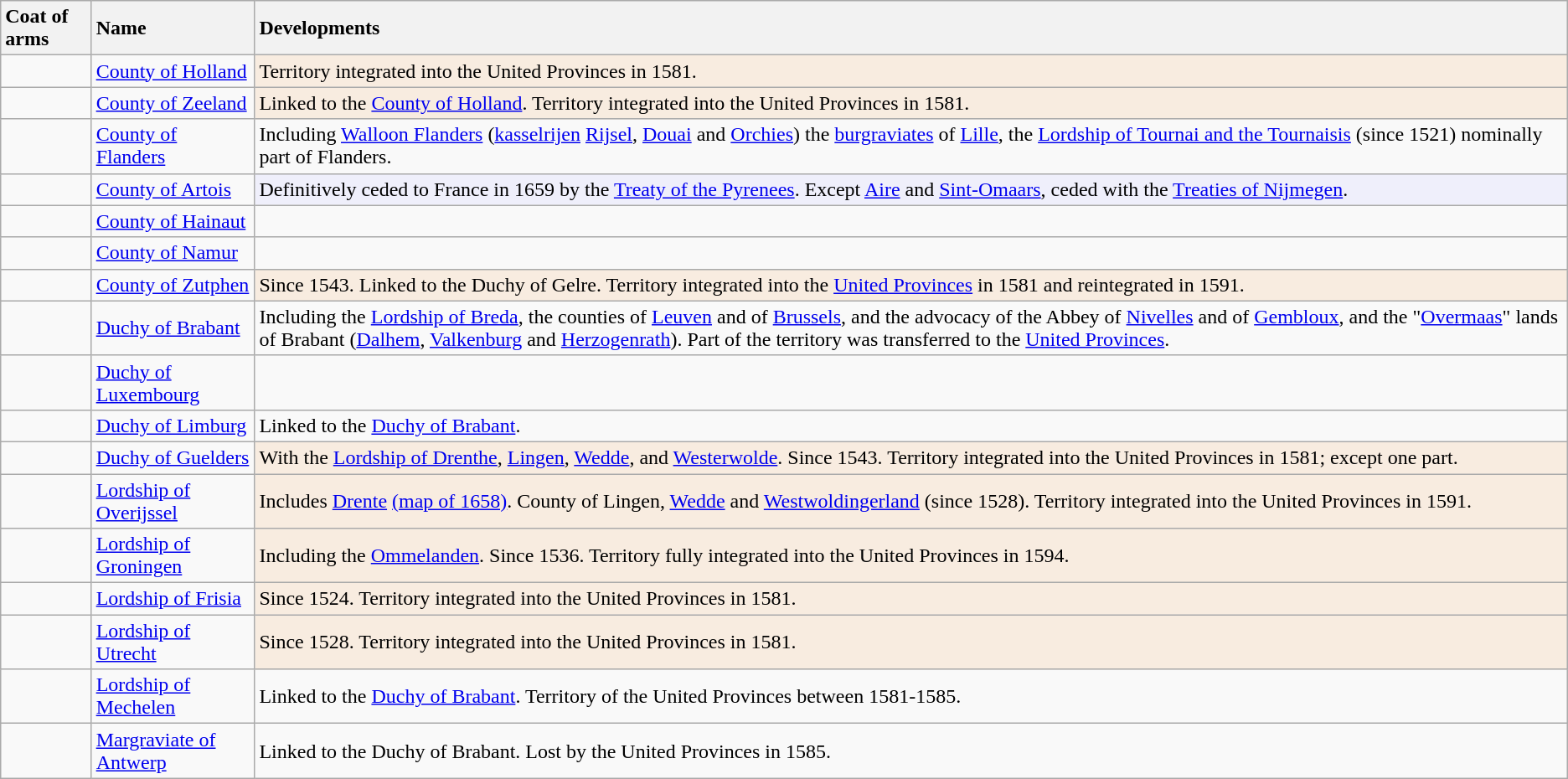<table class="wikitable sortable">
<tr>
<th style="text-align:left;">Coat of arms</th>
<th style="text-align:left;">Name</th>
<th style="text-align:left;">Developments</th>
</tr>
<tr>
<td></td>
<td><a href='#'>County of Holland</a></td>
<td bgcolor="#F8ECE0">Territory integrated into the United Provinces in 1581.</td>
</tr>
<tr>
<td></td>
<td><a href='#'>County of Zeeland</a></td>
<td bgcolor="#F8ECE0">Linked to the <a href='#'>County of Holland</a>. Territory integrated into the United Provinces in 1581.</td>
</tr>
<tr>
<td></td>
<td><a href='#'>County of Flanders</a></td>
<td>Including <a href='#'>Walloon Flanders</a> (<a href='#'>kasselrijen</a> <a href='#'>Rijsel</a>, <a href='#'>Douai</a> and <a href='#'>Orchies</a>) the <a href='#'>burgraviates</a> of <a href='#'>Lille</a>, the <a href='#'>Lordship of Tournai and the Tournaisis</a> (since 1521) nominally part of Flanders.</td>
</tr>
<tr>
<td></td>
<td><a href='#'>County of Artois</a></td>
<td bgcolor="#EFEFFB">Definitively ceded to France in 1659 by the <a href='#'>Treaty of the Pyrenees</a>. Except <a href='#'>Aire</a> and <a href='#'>Sint-Omaars</a>, ceded with the <a href='#'>Treaties of Nijmegen</a>.</td>
</tr>
<tr>
<td></td>
<td><a href='#'>County of Hainaut</a></td>
<td></td>
</tr>
<tr>
<td></td>
<td><a href='#'>County of Namur</a></td>
<td></td>
</tr>
<tr>
<td></td>
<td><a href='#'>County of Zutphen</a></td>
<td bgcolor="#F8ECE0">Since 1543. Linked to the Duchy of Gelre. Territory integrated into the <a href='#'>United Provinces</a> in 1581 and reintegrated in 1591.</td>
</tr>
<tr>
<td></td>
<td><a href='#'>Duchy of Brabant</a></td>
<td>Including the <a href='#'>Lordship of Breda</a>, the counties of <a href='#'>Leuven</a> and of <a href='#'>Brussels</a>, and the advocacy of the Abbey of <a href='#'>Nivelles</a> and of <a href='#'>Gembloux</a>, and the "<a href='#'>Overmaas</a>" lands of Brabant (<a href='#'>Dalhem</a>, <a href='#'>Valkenburg</a> and <a href='#'>Herzogenrath</a>). Part of the territory was transferred to the <a href='#'>United Provinces</a>.</td>
</tr>
<tr>
<td></td>
<td><a href='#'>Duchy of Luxembourg</a></td>
<td></td>
</tr>
<tr>
<td></td>
<td><a href='#'>Duchy of Limburg</a></td>
<td>Linked to the <a href='#'>Duchy of Brabant</a>.</td>
</tr>
<tr>
<td></td>
<td><a href='#'>Duchy of Guelders</a></td>
<td bgcolor="#F8ECE0">With the <a href='#'>Lordship of Drenthe</a>, <a href='#'>Lingen</a>, <a href='#'>Wedde</a>, and <a href='#'>Westerwolde</a>. Since 1543. Territory integrated into the United Provinces in 1581; except one part.</td>
</tr>
<tr>
<td></td>
<td><a href='#'>Lordship of Overijssel</a></td>
<td bgcolor="#F8ECE0">Includes <a href='#'>Drente</a> <a href='#'>(map of 1658)</a>. County of Lingen, <a href='#'>Wedde</a> and <a href='#'>Westwoldingerland</a> (since 1528). Territory integrated into the United Provinces in 1591.</td>
</tr>
<tr>
<td></td>
<td><a href='#'>Lordship of Groningen</a></td>
<td bgcolor="#F8ECE0">Including the <a href='#'>Ommelanden</a>. Since 1536. Territory fully integrated into the United Provinces in 1594.</td>
</tr>
<tr>
<td></td>
<td><a href='#'>Lordship of Frisia</a></td>
<td bgcolor="#F8ECE0">Since 1524. Territory integrated into the United Provinces in 1581.</td>
</tr>
<tr>
<td></td>
<td><a href='#'>Lordship of Utrecht</a></td>
<td bgcolor="#F8ECE0">Since 1528. Territory integrated into the United Provinces in 1581.</td>
</tr>
<tr>
<td></td>
<td><a href='#'>Lordship of Mechelen</a></td>
<td>Linked to the <a href='#'>Duchy of Brabant</a>. Territory of the United Provinces between 1581-1585.</td>
</tr>
<tr>
<td></td>
<td><a href='#'>Margraviate of Antwerp</a></td>
<td>Linked to the Duchy of Brabant. Lost by the United Provinces in 1585.</td>
</tr>
</table>
